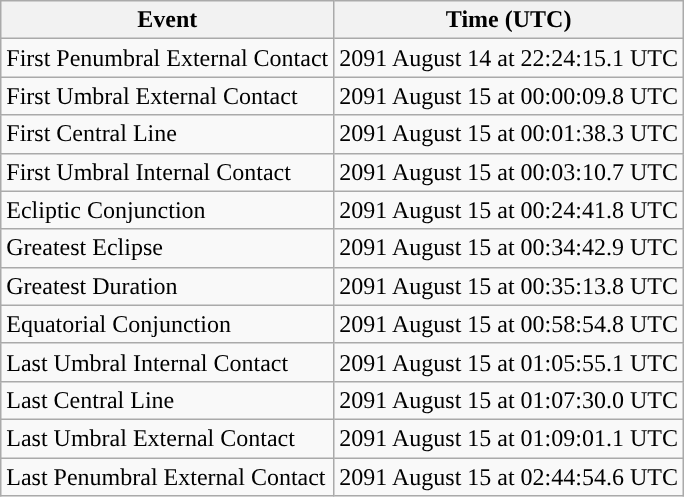<table class="wikitable">
<tr>
<th>Event</th>
<th>Time (UTC)</th>
</tr>
<tr>
<td>First Penumbral External Contact</td>
<td>2091 August 14 at 22:24:15.1 UTC</td>
</tr>
<tr>
<td>First Umbral External Contact</td>
<td>2091 August 15 at 00:00:09.8 UTC</td>
</tr>
<tr>
<td>First Central Line</td>
<td>2091 August 15 at 00:01:38.3 UTC</td>
</tr>
<tr>
<td>First Umbral Internal Contact</td>
<td>2091 August 15 at 00:03:10.7 UTC</td>
</tr>
<tr>
<td>Ecliptic Conjunction</td>
<td>2091 August 15 at 00:24:41.8 UTC</td>
</tr>
<tr>
<td>Greatest Eclipse</td>
<td>2091 August 15 at 00:34:42.9 UTC</td>
</tr>
<tr>
<td>Greatest Duration</td>
<td>2091 August 15 at 00:35:13.8 UTC</td>
</tr>
<tr>
<td>Equatorial Conjunction</td>
<td>2091 August 15 at 00:58:54.8 UTC</td>
</tr>
<tr>
<td>Last Umbral Internal Contact</td>
<td>2091 August 15 at 01:05:55.1 UTC</td>
</tr>
<tr>
<td>Last Central Line</td>
<td>2091 August 15 at 01:07:30.0 UTC</td>
</tr>
<tr>
<td>Last Umbral External Contact</td>
<td>2091 August 15 at 01:09:01.1 UTC</td>
</tr>
<tr>
<td>Last Penumbral External Contact</td>
<td>2091 August 15 at 02:44:54.6 UTC</td>
</tr>
</table>
